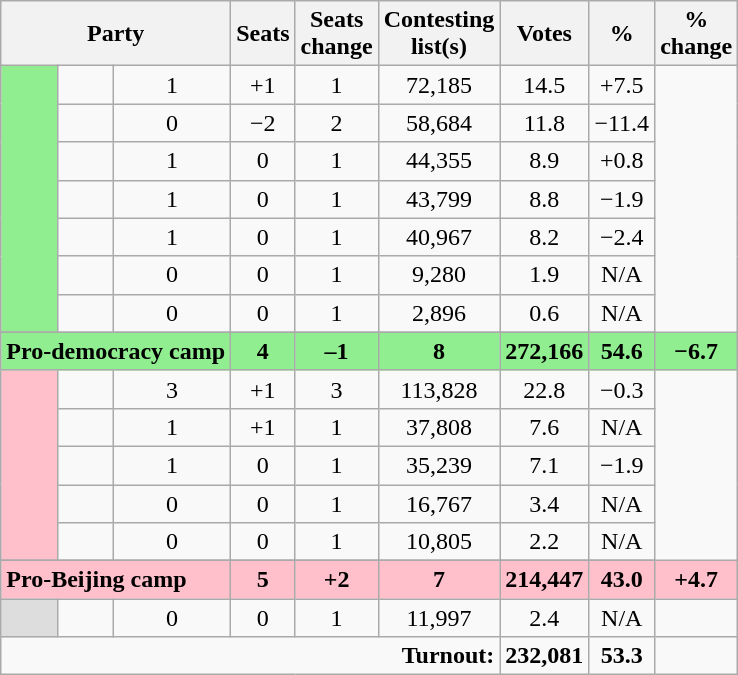<table class="wikitable">
<tr>
<th colspan="3" rowspan="1" align="center">Party</th>
<th align="center">Seats</th>
<th align="center">Seats<br>change</th>
<th align="center">Contesting<br>list(s)</th>
<th align="center">Votes</th>
<th align="center">%</th>
<th align="center">%<br>change</th>
</tr>
<tr>
<td bgcolor="LightGreen" rowspan="7"></td>
<td></td>
<td align="center">1</td>
<td align="center">+1</td>
<td align="center">1</td>
<td align="center">72,185</td>
<td align="center">14.5</td>
<td align="center">+7.5</td>
</tr>
<tr>
<td></td>
<td align="center">0</td>
<td align="center">−2</td>
<td align="center">2</td>
<td align="center">58,684</td>
<td align="center">11.8</td>
<td align="center">−11.4</td>
</tr>
<tr>
<td></td>
<td align="center">1</td>
<td align="center">0</td>
<td align="center">1</td>
<td align="center">44,355</td>
<td align="center">8.9</td>
<td align="center">+0.8</td>
</tr>
<tr>
<td></td>
<td align="center">1</td>
<td align="center">0</td>
<td align="center">1</td>
<td align="center">43,799</td>
<td align="center">8.8</td>
<td align="center">−1.9</td>
</tr>
<tr>
<td></td>
<td align="center">1</td>
<td align="center">0</td>
<td align="center">1</td>
<td align="center">40,967</td>
<td align="center">8.2</td>
<td align="center">−2.4</td>
</tr>
<tr>
<td></td>
<td align="center">0</td>
<td align="center">0</td>
<td align="center">1</td>
<td align="center">9,280</td>
<td align="center">1.9</td>
<td align="center">N/A</td>
</tr>
<tr>
<td></td>
<td align="center">0</td>
<td align="center">0</td>
<td align="center">1</td>
<td align="center">2,896</td>
<td align="center">0.6</td>
<td align="center">N/A</td>
</tr>
<tr>
</tr>
<tr bgcolor="LightGreen">
<td colspan=3><strong>Pro-democracy camp</strong></td>
<td align="center"><strong>4</strong></td>
<td align="center"><strong>–1</strong></td>
<td align="center"><strong>8</strong></td>
<td align="center"><strong>272,166</strong></td>
<td align="center"><strong>54.6</strong></td>
<td align="center"><strong>−6.7</strong></td>
</tr>
<tr>
<td bgcolor="Pink" rowspan="5"></td>
<td></td>
<td align="center">3</td>
<td align="center">+1</td>
<td align="center">3</td>
<td align="center">113,828</td>
<td align="center">22.8</td>
<td align="center">−0.3</td>
</tr>
<tr>
<td></td>
<td align="center">1</td>
<td align="center">+1</td>
<td align="center">1</td>
<td align="center">37,808</td>
<td align="center">7.6</td>
<td align="center">N/A</td>
</tr>
<tr>
<td></td>
<td align="center">1</td>
<td align="center">0</td>
<td align="center">1</td>
<td align="center">35,239</td>
<td align="center">7.1</td>
<td align="center">−1.9</td>
</tr>
<tr>
<td></td>
<td align="center">0</td>
<td align="center">0</td>
<td align="center">1</td>
<td align="center">16,767</td>
<td align="center">3.4</td>
<td align="center">N/A</td>
</tr>
<tr>
<td></td>
<td align="center">0</td>
<td align="center">0</td>
<td align="center">1</td>
<td align="center">10,805</td>
<td align="center">2.2</td>
<td align="center">N/A</td>
</tr>
<tr>
</tr>
<tr bgcolor="Pink">
<td colspan=3><strong>Pro-Beijing camp</strong></td>
<td align="center"><strong>5</strong></td>
<td align="center"><strong>+2</strong></td>
<td align="center"><strong>7</strong></td>
<td align="center"><strong>214,447</strong></td>
<td align="center"><strong>43.0</strong></td>
<td align="center"><strong>+4.7</strong></td>
</tr>
<tr>
<td bgcolor="#DDDDDD"></td>
<td></td>
<td align="center">0</td>
<td align="center">0</td>
<td align="center">1</td>
<td align="center">11,997</td>
<td align="center">2.4</td>
<td align="center">N/A</td>
</tr>
<tr>
<td colspan="6" rowspan="1" align="right"><strong>Turnout:</strong></td>
<td align="center"><strong>232,081</strong></td>
<td align="center"><strong>53.3</strong></td>
<td align="center"></td>
</tr>
</table>
